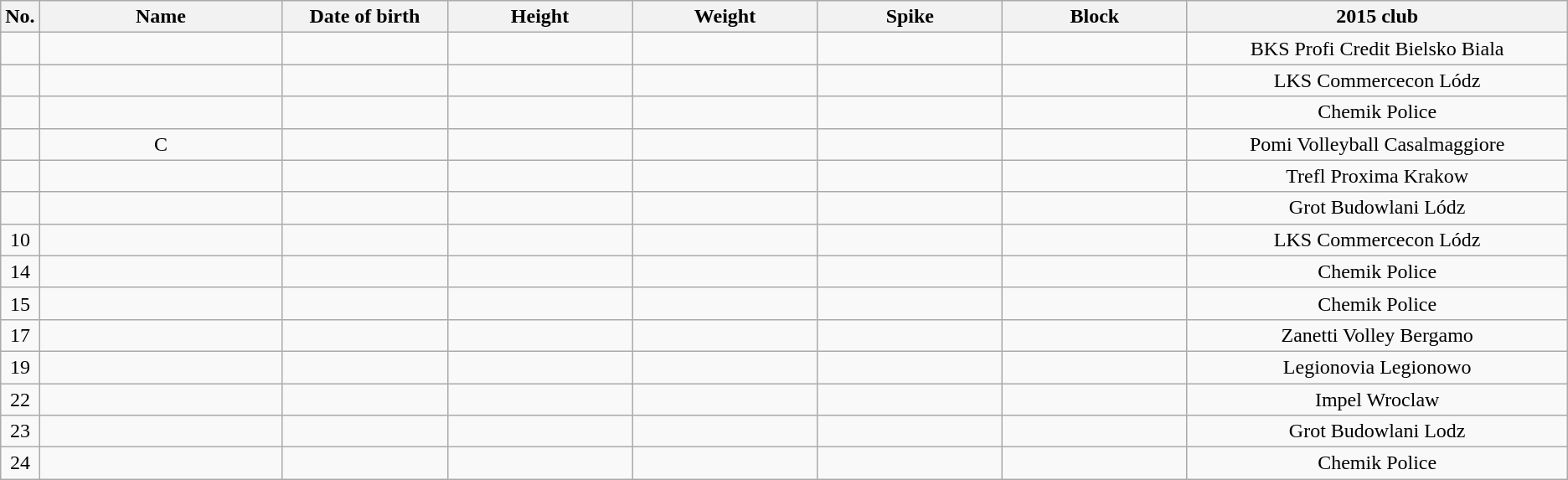<table class="wikitable sortable" style="font-size:100%; text-align:center;">
<tr>
<th>No.</th>
<th style="width:12em">Name</th>
<th style="width:8em">Date of birth</th>
<th style="width:9em">Height</th>
<th style="width:9em">Weight</th>
<th style="width:9em">Spike</th>
<th style="width:9em">Block</th>
<th style="width:19em">2015 club</th>
</tr>
<tr>
<td></td>
<td></td>
<td></td>
<td></td>
<td></td>
<td></td>
<td></td>
<td>BKS Profi Credit Bielsko Biala</td>
</tr>
<tr>
<td></td>
<td></td>
<td></td>
<td></td>
<td></td>
<td></td>
<td></td>
<td>LKS Commercecon Lódz</td>
</tr>
<tr>
<td></td>
<td></td>
<td></td>
<td></td>
<td></td>
<td></td>
<td></td>
<td>Chemik Police</td>
</tr>
<tr>
<td></td>
<td> C</td>
<td></td>
<td></td>
<td></td>
<td></td>
<td></td>
<td>Pomi Volleyball Casalmaggiore</td>
</tr>
<tr>
<td></td>
<td></td>
<td></td>
<td></td>
<td></td>
<td></td>
<td></td>
<td>Trefl Proxima Krakow</td>
</tr>
<tr>
<td></td>
<td></td>
<td></td>
<td></td>
<td></td>
<td></td>
<td></td>
<td>Grot Budowlani Lódz</td>
</tr>
<tr>
<td>10</td>
<td></td>
<td></td>
<td></td>
<td></td>
<td></td>
<td></td>
<td>LKS Commercecon Lódz</td>
</tr>
<tr>
<td>14</td>
<td></td>
<td></td>
<td></td>
<td></td>
<td></td>
<td></td>
<td>Chemik Police</td>
</tr>
<tr>
<td>15</td>
<td></td>
<td></td>
<td></td>
<td></td>
<td></td>
<td></td>
<td>Chemik Police</td>
</tr>
<tr>
<td>17</td>
<td></td>
<td></td>
<td></td>
<td></td>
<td></td>
<td></td>
<td>Zanetti Volley Bergamo</td>
</tr>
<tr>
<td>19</td>
<td></td>
<td></td>
<td></td>
<td></td>
<td></td>
<td></td>
<td>Legionovia Legionowo</td>
</tr>
<tr>
<td>22</td>
<td></td>
<td></td>
<td></td>
<td></td>
<td></td>
<td></td>
<td>Impel Wroclaw</td>
</tr>
<tr>
<td>23</td>
<td></td>
<td></td>
<td></td>
<td></td>
<td></td>
<td></td>
<td>Grot Budowlani Lodz</td>
</tr>
<tr>
<td>24</td>
<td></td>
<td></td>
<td></td>
<td></td>
<td></td>
<td></td>
<td>Chemik Police</td>
</tr>
</table>
